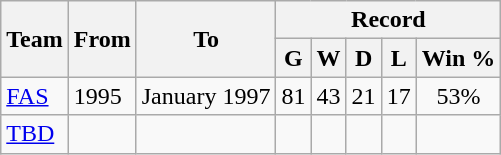<table class="wikitable" style="text-align: center">
<tr>
<th rowspan="2">Team</th>
<th rowspan="2">From</th>
<th rowspan="2">To</th>
<th colspan="5">Record</th>
</tr>
<tr>
<th>G</th>
<th>W</th>
<th>D</th>
<th>L</th>
<th>Win %</th>
</tr>
<tr>
<td align=left><a href='#'>FAS</a></td>
<td align=left>1995</td>
<td align=left>January 1997</td>
<td>81</td>
<td>43</td>
<td>21</td>
<td>17</td>
<td>53%</td>
</tr>
<tr>
<td align=left><a href='#'>TBD</a></td>
<td align=left></td>
<td align=left></td>
<td></td>
<td></td>
<td></td>
<td></td>
<td></td>
</tr>
</table>
